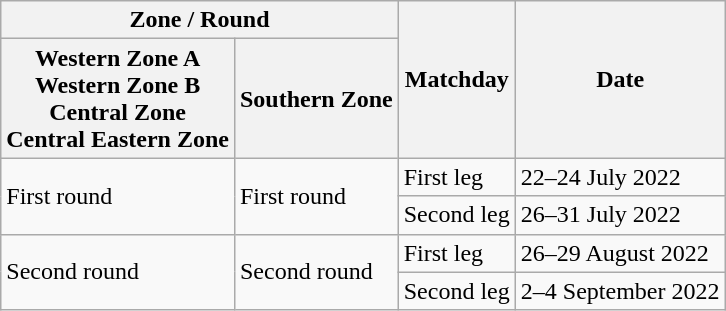<table class="wikitable">
<tr>
<th colspan=2>Zone / Round</th>
<th rowspan=2>Matchday</th>
<th rowspan=2>Date</th>
</tr>
<tr>
<th>Western Zone A<br>Western Zone B<br>Central Zone<br>Central Eastern Zone</th>
<th>Southern Zone</th>
</tr>
<tr>
<td rowspan=2>First round</td>
<td rowspan=2>First round</td>
<td>First leg</td>
<td>22–24 July 2022</td>
</tr>
<tr>
<td>Second leg</td>
<td>26–31 July 2022</td>
</tr>
<tr>
<td rowspan=2>Second round</td>
<td rowspan=2>Second round</td>
<td>First leg</td>
<td>26–29 August 2022</td>
</tr>
<tr>
<td>Second leg</td>
<td>2–4 September 2022</td>
</tr>
</table>
